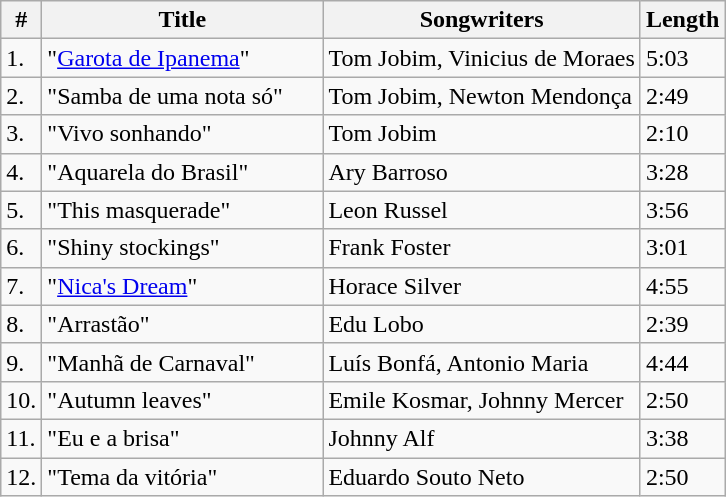<table class="wikitable">
<tr>
<th>#</th>
<th width="180">Title</th>
<th>Songwriters</th>
<th>Length</th>
</tr>
<tr>
<td>1.</td>
<td>"<a href='#'>Garota de Ipanema</a>"</td>
<td>Tom Jobim, Vinicius de Moraes</td>
<td>5:03</td>
</tr>
<tr>
<td>2.</td>
<td>"Samba de uma nota só"</td>
<td>Tom Jobim, Newton Mendonça</td>
<td>2:49</td>
</tr>
<tr>
<td>3.</td>
<td>"Vivo sonhando"</td>
<td>Tom Jobim</td>
<td>2:10</td>
</tr>
<tr>
<td>4.</td>
<td>"Aquarela do Brasil"</td>
<td>Ary Barroso</td>
<td>3:28</td>
</tr>
<tr>
<td>5.</td>
<td>"This masquerade"</td>
<td>Leon Russel</td>
<td>3:56</td>
</tr>
<tr>
<td>6.</td>
<td>"Shiny stockings"</td>
<td>Frank Foster</td>
<td>3:01</td>
</tr>
<tr>
<td>7.</td>
<td>"<a href='#'>Nica's Dream</a>"</td>
<td>Horace Silver</td>
<td>4:55</td>
</tr>
<tr>
<td>8.</td>
<td>"Arrastão"</td>
<td>Edu Lobo</td>
<td>2:39</td>
</tr>
<tr>
<td>9.</td>
<td>"Manhã de Carnaval"</td>
<td>Luís Bonfá, Antonio Maria</td>
<td>4:44</td>
</tr>
<tr>
<td>10.</td>
<td>"Autumn leaves"</td>
<td>Emile Kosmar, Johnny Mercer</td>
<td>2:50</td>
</tr>
<tr>
<td>11.</td>
<td>"Eu e a brisa"</td>
<td>Johnny Alf</td>
<td>3:38</td>
</tr>
<tr>
<td>12.</td>
<td>"Tema da vitória"</td>
<td>Eduardo Souto Neto</td>
<td>2:50</td>
</tr>
</table>
